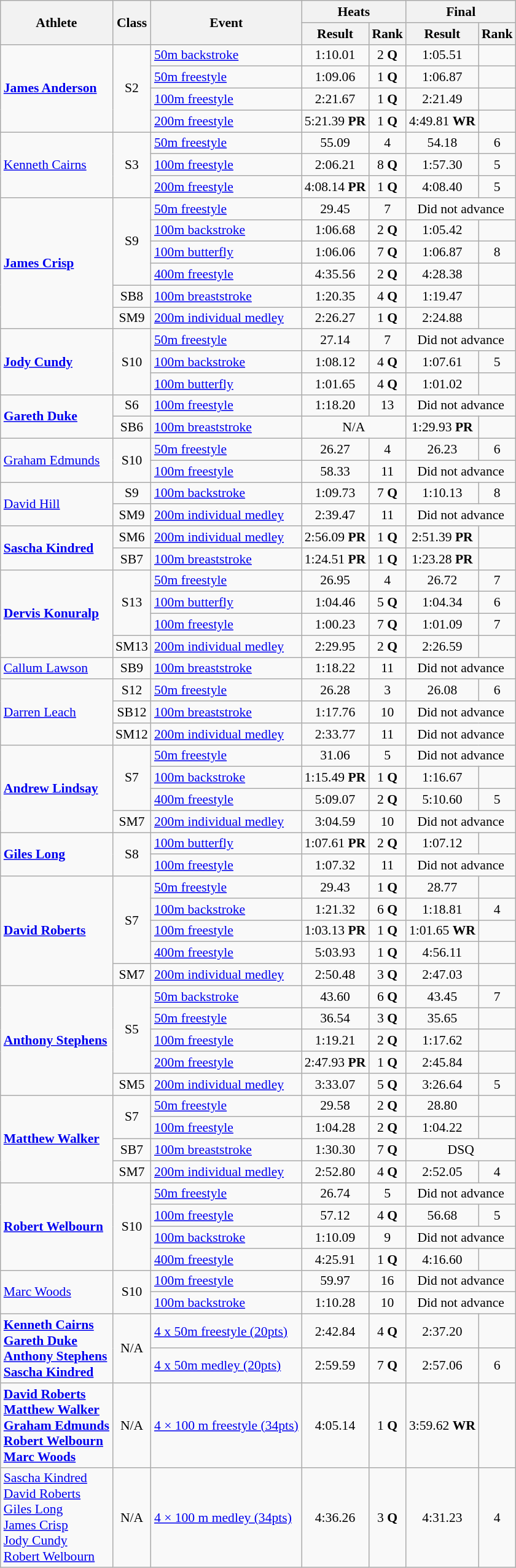<table class=wikitable style="font-size:90%">
<tr>
<th rowspan="2">Athlete</th>
<th rowspan="2">Class</th>
<th rowspan="2">Event</th>
<th colspan="2">Heats</th>
<th colspan="2">Final</th>
</tr>
<tr>
<th>Result</th>
<th>Rank</th>
<th>Result</th>
<th>Rank</th>
</tr>
<tr>
<td rowspan="4"><strong><a href='#'>James Anderson</a></strong></td>
<td rowspan="4" style="text-align:center;">S2</td>
<td><a href='#'>50m backstroke</a></td>
<td style="text-align:center;">1:10.01</td>
<td style="text-align:center;">2 <strong>Q</strong></td>
<td style="text-align:center;">1:05.51</td>
<td style="text-align:center;"></td>
</tr>
<tr>
<td><a href='#'>50m freestyle</a></td>
<td style="text-align:center;">1:09.06</td>
<td style="text-align:center;">1 <strong>Q</strong></td>
<td style="text-align:center;">1:06.87</td>
<td style="text-align:center;"></td>
</tr>
<tr>
<td><a href='#'>100m freestyle</a></td>
<td style="text-align:center;">2:21.67</td>
<td style="text-align:center;">1 <strong>Q</strong></td>
<td style="text-align:center;">2:21.49</td>
<td style="text-align:center;"></td>
</tr>
<tr>
<td><a href='#'>200m freestyle</a></td>
<td style="text-align:center;">5:21.39 <strong>PR</strong></td>
<td style="text-align:center;">1 <strong>Q</strong></td>
<td style="text-align:center;">4:49.81 <strong>WR</strong></td>
<td style="text-align:center;"></td>
</tr>
<tr>
<td rowspan="3"><a href='#'>Kenneth Cairns</a></td>
<td rowspan="3" style="text-align:center;">S3</td>
<td><a href='#'>50m freestyle</a></td>
<td style="text-align:center;">55.09</td>
<td style="text-align:center;">4</td>
<td style="text-align:center;">54.18</td>
<td style="text-align:center;">6</td>
</tr>
<tr>
<td><a href='#'>100m freestyle</a></td>
<td style="text-align:center;">2:06.21</td>
<td style="text-align:center;">8 <strong>Q</strong></td>
<td style="text-align:center;">1:57.30</td>
<td style="text-align:center;">5</td>
</tr>
<tr>
<td><a href='#'>200m freestyle</a></td>
<td style="text-align:center;">4:08.14 <strong>PR</strong></td>
<td style="text-align:center;">1 <strong>Q</strong></td>
<td style="text-align:center;">4:08.40</td>
<td style="text-align:center;">5</td>
</tr>
<tr>
<td rowspan="6"><strong><a href='#'>James Crisp</a></strong></td>
<td rowspan="4" style="text-align:center;">S9</td>
<td><a href='#'>50m freestyle</a></td>
<td style="text-align:center;">29.45</td>
<td style="text-align:center;">7</td>
<td style="text-align:center;" colspan="2">Did not advance</td>
</tr>
<tr>
<td><a href='#'>100m backstroke</a></td>
<td style="text-align:center;">1:06.68</td>
<td style="text-align:center;">2 <strong>Q</strong></td>
<td style="text-align:center;">1:05.42</td>
<td style="text-align:center;"></td>
</tr>
<tr>
<td><a href='#'>100m butterfly</a></td>
<td style="text-align:center;">1:06.06</td>
<td style="text-align:center;">7 <strong>Q</strong></td>
<td style="text-align:center;">1:06.87</td>
<td style="text-align:center;">8</td>
</tr>
<tr>
<td><a href='#'>400m freestyle</a></td>
<td style="text-align:center;">4:35.56</td>
<td style="text-align:center;">2 <strong>Q</strong></td>
<td style="text-align:center;">4:28.38</td>
<td style="text-align:center;"></td>
</tr>
<tr>
<td style="text-align:center;">SB8</td>
<td><a href='#'>100m breaststroke</a></td>
<td style="text-align:center;">1:20.35</td>
<td style="text-align:center;">4 <strong>Q</strong></td>
<td style="text-align:center;">1:19.47</td>
<td style="text-align:center;"></td>
</tr>
<tr>
<td style="text-align:center;">SM9</td>
<td><a href='#'>200m individual medley</a></td>
<td style="text-align:center;">2:26.27</td>
<td style="text-align:center;">1 <strong>Q</strong></td>
<td style="text-align:center;">2:24.88</td>
<td style="text-align:center;"></td>
</tr>
<tr>
<td rowspan="3"><strong><a href='#'>Jody Cundy</a></strong></td>
<td rowspan="3" style="text-align:center;">S10</td>
<td><a href='#'>50m freestyle</a></td>
<td style="text-align:center;">27.14</td>
<td style="text-align:center;">7</td>
<td style="text-align:center;" colspan="2">Did not advance</td>
</tr>
<tr>
<td><a href='#'>100m backstroke</a></td>
<td style="text-align:center;">1:08.12</td>
<td style="text-align:center;">4 <strong>Q</strong></td>
<td style="text-align:center;">1:07.61</td>
<td style="text-align:center;">5</td>
</tr>
<tr>
<td><a href='#'>100m butterfly</a></td>
<td style="text-align:center;">1:01.65</td>
<td style="text-align:center;">4 <strong>Q</strong></td>
<td style="text-align:center;">1:01.02</td>
<td style="text-align:center;"></td>
</tr>
<tr>
<td rowspan="2"><strong><a href='#'>Gareth Duke</a></strong></td>
<td style="text-align:center;">S6</td>
<td><a href='#'>100m freestyle</a></td>
<td style="text-align:center;">1:18.20</td>
<td style="text-align:center;">13</td>
<td style="text-align:center;" colspan="2">Did not advance</td>
</tr>
<tr>
<td style="text-align:center;">SB6</td>
<td><a href='#'>100m breaststroke</a></td>
<td style="text-align:center;" colspan="2">N/A</td>
<td style="text-align:center;">1:29.93 <strong>PR</strong></td>
<td style="text-align:center;"></td>
</tr>
<tr>
<td rowspan="2"><a href='#'>Graham Edmunds</a></td>
<td rowspan="2" style="text-align:center;">S10</td>
<td><a href='#'>50m freestyle</a></td>
<td style="text-align:center;">26.27</td>
<td style="text-align:center;">4</td>
<td style="text-align:center;">26.23</td>
<td style="text-align:center;">6</td>
</tr>
<tr>
<td><a href='#'>100m freestyle</a></td>
<td style="text-align:center;">58.33</td>
<td style="text-align:center;">11</td>
<td style="text-align:center;" colspan="2">Did not advance</td>
</tr>
<tr>
<td rowspan="2"><a href='#'>David Hill</a></td>
<td style="text-align:center;">S9</td>
<td><a href='#'>100m backstroke</a></td>
<td style="text-align:center;">1:09.73</td>
<td style="text-align:center;">7 <strong>Q</strong></td>
<td style="text-align:center;">1:10.13</td>
<td style="text-align:center;">8</td>
</tr>
<tr>
<td style="text-align:center;">SM9</td>
<td><a href='#'>200m individual medley</a></td>
<td style="text-align:center;">2:39.47</td>
<td style="text-align:center;">11</td>
<td style="text-align:center;" colspan="2">Did not advance</td>
</tr>
<tr>
<td rowspan="2"><strong><a href='#'>Sascha Kindred</a></strong></td>
<td style="text-align:center;">SM6</td>
<td><a href='#'>200m individual medley</a></td>
<td style="text-align:center;">2:56.09 <strong>PR</strong></td>
<td style="text-align:center;">1 <strong>Q</strong></td>
<td style="text-align:center;">2:51.39 <strong>PR</strong></td>
<td style="text-align:center;"></td>
</tr>
<tr>
<td style="text-align:center;">SB7</td>
<td><a href='#'>100m breaststroke</a></td>
<td style="text-align:center;">1:24.51 <strong>PR</strong></td>
<td style="text-align:center;">1 <strong>Q</strong></td>
<td style="text-align:center;">1:23.28 <strong>PR</strong></td>
<td style="text-align:center;"></td>
</tr>
<tr>
<td rowspan="4"><strong><a href='#'>Dervis Konuralp</a></strong></td>
<td rowspan="3" style="text-align:center;">S13</td>
<td><a href='#'>50m freestyle</a></td>
<td style="text-align:center;">26.95</td>
<td style="text-align:center;">4</td>
<td style="text-align:center;">26.72</td>
<td style="text-align:center;">7</td>
</tr>
<tr>
<td><a href='#'>100m butterfly</a></td>
<td style="text-align:center;">1:04.46</td>
<td style="text-align:center;">5 <strong>Q</strong></td>
<td style="text-align:center;">1:04.34</td>
<td style="text-align:center;">6</td>
</tr>
<tr>
<td><a href='#'>100m freestyle</a></td>
<td style="text-align:center;">1:00.23</td>
<td style="text-align:center;">7 <strong>Q</strong></td>
<td style="text-align:center;">1:01.09</td>
<td style="text-align:center;">7</td>
</tr>
<tr>
<td style="text-align:center;">SM13</td>
<td><a href='#'>200m individual medley</a></td>
<td style="text-align:center;">2:29.95</td>
<td style="text-align:center;">2 <strong>Q</strong></td>
<td style="text-align:center;">2:26.59</td>
<td style="text-align:center;"></td>
</tr>
<tr>
<td><a href='#'>Callum Lawson</a></td>
<td style="text-align:center;">SB9</td>
<td><a href='#'>100m breaststroke</a></td>
<td style="text-align:center;">1:18.22</td>
<td style="text-align:center;">11</td>
<td style="text-align:center;" colspan="2">Did not advance</td>
</tr>
<tr>
<td rowspan="3"><a href='#'>Darren Leach</a></td>
<td style="text-align:center;">S12</td>
<td><a href='#'>50m freestyle</a></td>
<td style="text-align:center;">26.28</td>
<td style="text-align:center;">3</td>
<td style="text-align:center;">26.08</td>
<td style="text-align:center;">6</td>
</tr>
<tr>
<td style="text-align:center;">SB12</td>
<td><a href='#'>100m breaststroke</a></td>
<td style="text-align:center;">1:17.76</td>
<td style="text-align:center;">10</td>
<td style="text-align:center;" colspan="2">Did not advance</td>
</tr>
<tr>
<td style="text-align:center;">SM12</td>
<td><a href='#'>200m individual medley</a></td>
<td style="text-align:center;">2:33.77</td>
<td style="text-align:center;">11</td>
<td style="text-align:center;" colspan="2">Did not advance</td>
</tr>
<tr>
<td rowspan="4"><strong><a href='#'>Andrew Lindsay</a></strong></td>
<td rowspan="3" style="text-align:center;">S7</td>
<td><a href='#'>50m freestyle</a></td>
<td style="text-align:center;">31.06</td>
<td style="text-align:center;">5</td>
<td style="text-align:center;" colspan="2">Did not advance</td>
</tr>
<tr>
<td><a href='#'>100m backstroke</a></td>
<td style="text-align:center;">1:15.49 <strong>PR</strong></td>
<td style="text-align:center;">1 <strong>Q</strong></td>
<td style="text-align:center;">1:16.67</td>
<td style="text-align:center;"></td>
</tr>
<tr>
<td><a href='#'>400m freestyle</a></td>
<td style="text-align:center;">5:09.07</td>
<td style="text-align:center;">2 <strong>Q</strong></td>
<td style="text-align:center;">5:10.60</td>
<td style="text-align:center;">5</td>
</tr>
<tr>
<td style="text-align:center;">SM7</td>
<td><a href='#'>200m individual medley</a></td>
<td style="text-align:center;">3:04.59</td>
<td style="text-align:center;">10</td>
<td style="text-align:center;" colspan="2">Did not advance</td>
</tr>
<tr>
<td rowspan="2"><strong><a href='#'>Giles Long</a></strong></td>
<td rowspan="2" style="text-align:center;">S8</td>
<td><a href='#'>100m butterfly</a></td>
<td style="text-align:center;">1:07.61 <strong>PR</strong></td>
<td style="text-align:center;">2 <strong>Q</strong></td>
<td style="text-align:center;">1:07.12</td>
<td style="text-align:center;"></td>
</tr>
<tr>
<td><a href='#'>100m freestyle</a></td>
<td style="text-align:center;">1:07.32</td>
<td style="text-align:center;">11</td>
<td style="text-align:center;" colspan="2">Did not advance</td>
</tr>
<tr>
<td rowspan="5"><strong><a href='#'>David Roberts</a></strong></td>
<td rowspan="4" style="text-align:center;">S7</td>
<td><a href='#'>50m freestyle</a></td>
<td style="text-align:center;">29.43</td>
<td style="text-align:center;">1 <strong>Q</strong></td>
<td style="text-align:center;">28.77</td>
<td style="text-align:center;"></td>
</tr>
<tr>
<td><a href='#'>100m backstroke</a></td>
<td style="text-align:center;">1:21.32</td>
<td style="text-align:center;">6 <strong>Q</strong></td>
<td style="text-align:center;">1:18.81</td>
<td style="text-align:center;">4</td>
</tr>
<tr>
<td><a href='#'>100m freestyle</a></td>
<td style="text-align:center;">1:03.13 <strong>PR</strong></td>
<td style="text-align:center;">1 <strong>Q</strong></td>
<td style="text-align:center;">1:01.65 <strong>WR</strong></td>
<td style="text-align:center;"></td>
</tr>
<tr>
<td><a href='#'>400m freestyle</a></td>
<td style="text-align:center;">5:03.93</td>
<td style="text-align:center;">1 <strong>Q</strong></td>
<td style="text-align:center;">4:56.11</td>
<td style="text-align:center;"></td>
</tr>
<tr>
<td style="text-align:center;">SM7</td>
<td><a href='#'>200m individual medley</a></td>
<td style="text-align:center;">2:50.48</td>
<td style="text-align:center;">3 <strong>Q</strong></td>
<td style="text-align:center;">2:47.03</td>
<td style="text-align:center;"></td>
</tr>
<tr>
<td rowspan="5"><strong><a href='#'>Anthony Stephens</a></strong></td>
<td rowspan="4" style="text-align:center;">S5</td>
<td><a href='#'>50m backstroke</a></td>
<td style="text-align:center;">43.60</td>
<td style="text-align:center;">6 <strong>Q</strong></td>
<td style="text-align:center;">43.45</td>
<td style="text-align:center;">7</td>
</tr>
<tr>
<td><a href='#'>50m freestyle</a></td>
<td style="text-align:center;">36.54</td>
<td style="text-align:center;">3 <strong>Q</strong></td>
<td style="text-align:center;">35.65</td>
<td style="text-align:center;"></td>
</tr>
<tr>
<td><a href='#'>100m freestyle</a></td>
<td style="text-align:center;">1:19.21</td>
<td style="text-align:center;">2 <strong>Q</strong></td>
<td style="text-align:center;">1:17.62</td>
<td style="text-align:center;"></td>
</tr>
<tr>
<td><a href='#'>200m freestyle</a></td>
<td style="text-align:center;">2:47.93 <strong>PR</strong></td>
<td style="text-align:center;">1 <strong>Q</strong></td>
<td style="text-align:center;">2:45.84</td>
<td style="text-align:center;"></td>
</tr>
<tr>
<td style="text-align:center;">SM5</td>
<td><a href='#'>200m individual medley</a></td>
<td style="text-align:center;">3:33.07</td>
<td style="text-align:center;">5 <strong>Q</strong></td>
<td style="text-align:center;">3:26.64</td>
<td style="text-align:center;">5</td>
</tr>
<tr>
<td rowspan="4"><strong><a href='#'>Matthew Walker</a></strong></td>
<td rowspan="2" style="text-align:center;">S7</td>
<td><a href='#'>50m freestyle</a></td>
<td style="text-align:center;">29.58</td>
<td style="text-align:center;">2 <strong>Q</strong></td>
<td style="text-align:center;">28.80</td>
<td style="text-align:center;"></td>
</tr>
<tr>
<td><a href='#'>100m freestyle</a></td>
<td style="text-align:center;">1:04.28</td>
<td style="text-align:center;">2 <strong>Q</strong></td>
<td style="text-align:center;">1:04.22</td>
<td style="text-align:center;"></td>
</tr>
<tr>
<td style="text-align:center;">SB7</td>
<td><a href='#'>100m breaststroke</a></td>
<td style="text-align:center;">1:30.30</td>
<td style="text-align:center;">7 <strong>Q</strong></td>
<td style="text-align:center;" colspan="2">DSQ</td>
</tr>
<tr>
<td style="text-align:center;">SM7</td>
<td><a href='#'>200m individual medley</a></td>
<td style="text-align:center;">2:52.80</td>
<td style="text-align:center;">4 <strong>Q</strong></td>
<td style="text-align:center;">2:52.05</td>
<td style="text-align:center;">4</td>
</tr>
<tr>
<td rowspan="4"><strong><a href='#'>Robert Welbourn</a></strong></td>
<td rowspan="4" style="text-align:center;">S10</td>
<td><a href='#'>50m freestyle</a></td>
<td style="text-align:center;">26.74</td>
<td style="text-align:center;">5</td>
<td style="text-align:center;" colspan="2">Did not advance</td>
</tr>
<tr>
<td><a href='#'>100m freestyle</a></td>
<td style="text-align:center;">57.12</td>
<td style="text-align:center;">4 <strong>Q</strong></td>
<td style="text-align:center;">56.68</td>
<td style="text-align:center;">5</td>
</tr>
<tr>
<td><a href='#'>100m backstroke</a></td>
<td style="text-align:center;">1:10.09</td>
<td style="text-align:center;">9</td>
<td style="text-align:center;" colspan="2">Did not advance</td>
</tr>
<tr>
<td><a href='#'>400m freestyle</a></td>
<td style="text-align:center;">4:25.91</td>
<td style="text-align:center;">1 <strong>Q</strong></td>
<td style="text-align:center;">4:16.60</td>
<td style="text-align:center;"></td>
</tr>
<tr>
<td rowspan="2"><a href='#'>Marc Woods</a></td>
<td rowspan="2" style="text-align:center;">S10</td>
<td><a href='#'>100m freestyle</a></td>
<td style="text-align:center;">59.97</td>
<td style="text-align:center;">16</td>
<td style="text-align:center;" colspan="2">Did not advance</td>
</tr>
<tr>
<td><a href='#'>100m backstroke</a></td>
<td style="text-align:center;">1:10.28</td>
<td style="text-align:center;">10</td>
<td style="text-align:center;" colspan="2">Did not advance</td>
</tr>
<tr>
<td rowspan="2"><strong><a href='#'>Kenneth Cairns</a></strong><br> <strong><a href='#'>Gareth Duke</a></strong><br> <strong><a href='#'>Anthony Stephens</a></strong><br> <strong><a href='#'>Sascha Kindred</a></strong></td>
<td rowspan="2" style="text-align:center;">N/A</td>
<td><a href='#'>4 x 50m freestyle (20pts)</a></td>
<td style="text-align:center;">2:42.84</td>
<td style="text-align:center;">4 <strong>Q</strong></td>
<td style="text-align:center;">2:37.20</td>
<td style="text-align:center;"></td>
</tr>
<tr>
<td><a href='#'>4 x 50m medley (20pts)</a></td>
<td style="text-align:center;">2:59.59</td>
<td style="text-align:center;">7 <strong>Q</strong></td>
<td style="text-align:center;">2:57.06</td>
<td style="text-align:center;">6</td>
</tr>
<tr>
<td><strong><a href='#'>David Roberts</a></strong><br> <strong><a href='#'>Matthew Walker</a></strong><br> <strong><a href='#'>Graham Edmunds</a></strong><br><strong><a href='#'>Robert Welbourn</a></strong><br> <strong><a href='#'>Marc Woods</a></strong></td>
<td style="text-align:center;">N/A</td>
<td><a href='#'>4 × 100 m freestyle (34pts)</a></td>
<td style="text-align:center;">4:05.14</td>
<td style="text-align:center;">1 <strong>Q</strong></td>
<td style="text-align:center;">3:59.62 <strong>WR</strong></td>
<td style="text-align:center;"></td>
</tr>
<tr>
<td><a href='#'>Sascha Kindred</a><br> <a href='#'>David Roberts</a><br> <a href='#'>Giles Long</a><br> <a href='#'>James Crisp</a><br> <a href='#'>Jody Cundy</a><br> <a href='#'>Robert Welbourn</a></td>
<td style="text-align:center;">N/A</td>
<td><a href='#'>4 × 100 m medley (34pts)</a></td>
<td style="text-align:center;">4:36.26</td>
<td style="text-align:center;">3 <strong>Q</strong></td>
<td style="text-align:center;">4:31.23</td>
<td style="text-align:center;">4</td>
</tr>
</table>
